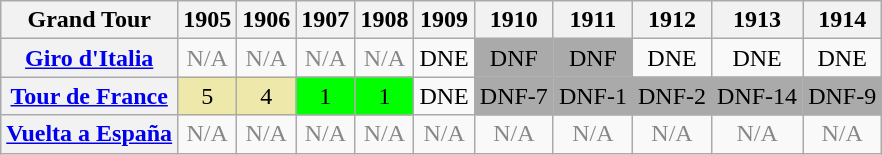<table class="wikitable">
<tr>
<th align="left">Grand Tour</th>
<th scope="col">1905</th>
<th scope="col">1906</th>
<th scope="col">1907</th>
<th scope="col">1908</th>
<th scope="col">1909</th>
<th scope="col">1910</th>
<th scope="col">1911</th>
<th scope="col">1912</th>
<th scope="col">1913</th>
<th scope="col">1914</th>
</tr>
<tr>
<th scope="row"><a href='#'>Giro d'Italia</a></th>
<td align="center" style="color:#888888;">N/A</td>
<td align="center" style="color:#888888;">N/A</td>
<td align="center" style="color:#888888;">N/A</td>
<td align="center" style="color:#888888;">N/A</td>
<td align="center">DNE</td>
<td align="center" style="background:#AAAAAA;">DNF</td>
<td align="center" style="background:#AAAAAA;">DNF</td>
<td align="center">DNE</td>
<td align="center">DNE</td>
<td align="center">DNE</td>
</tr>
<tr>
<th scope="row"><a href='#'>Tour de France</a></th>
<td align="center" style="background:#EEE8AA;">5</td>
<td align="center" style="background:#EEE8AA;">4</td>
<td align="center" style="background:#00ff00;">1</td>
<td align="center" style="background:#00ff00;">1</td>
<td align="center">DNE</td>
<td align="center" style="background:#AAAAAA;">DNF-7</td>
<td align="center" style="background:#AAAAAA;">DNF-1</td>
<td align="center" style="background:#AAAAAA;">DNF-2</td>
<td align="center" style="background:#AAAAAA;">DNF-14</td>
<td align="center" style="background:#AAAAAA;">DNF-9</td>
</tr>
<tr>
<th scope="row"><a href='#'>Vuelta a España</a></th>
<td align="center" style="color:#888888;">N/A</td>
<td align="center" style="color:#888888;">N/A</td>
<td align="center" style="color:#888888;">N/A</td>
<td align="center" style="color:#888888;">N/A</td>
<td align="center" style="color:#888888;">N/A</td>
<td align="center" style="color:#888888;">N/A</td>
<td align="center" style="color:#888888;">N/A</td>
<td align="center" style="color:#888888;">N/A</td>
<td align="center" style="color:#888888;">N/A</td>
<td align="center" style="color:#888888;">N/A</td>
</tr>
</table>
